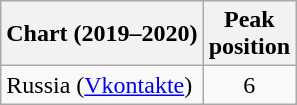<table class="wikitable sortable">
<tr>
<th>Chart (2019–2020)</th>
<th>Peak<br>position</th>
</tr>
<tr>
<td>Russia (<a href='#'>Vkontakte</a>)</td>
<td align="center">6</td>
</tr>
</table>
